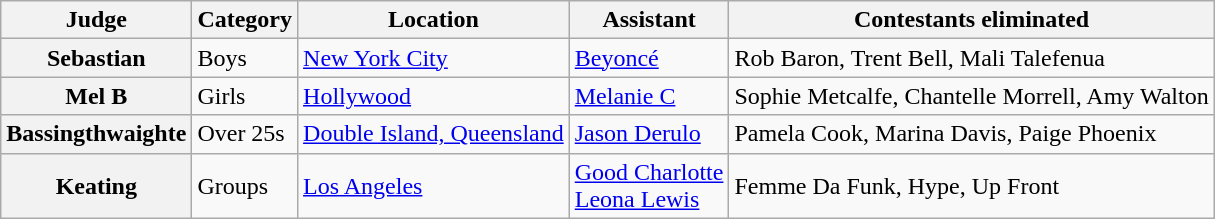<table class="wikitable plainrowheaders">
<tr>
<th scope="col">Judge</th>
<th scope="col">Category</th>
<th scope="col">Location</th>
<th scope="col">Assistant</th>
<th scope="col">Contestants eliminated</th>
</tr>
<tr>
<th scope="row">Sebastian</th>
<td>Boys</td>
<td><a href='#'>New York City</a></td>
<td><a href='#'>Beyoncé</a></td>
<td>Rob Baron, Trent Bell, Mali Talefenua</td>
</tr>
<tr>
<th scope="row">Mel B</th>
<td>Girls</td>
<td><a href='#'>Hollywood</a></td>
<td><a href='#'>Melanie C</a></td>
<td>Sophie Metcalfe, Chantelle Morrell, Amy Walton</td>
</tr>
<tr>
<th scope="row">Bassingthwaighte</th>
<td>Over 25s</td>
<td><a href='#'>Double Island, Queensland</a></td>
<td><a href='#'>Jason Derulo</a></td>
<td>Pamela Cook, Marina Davis, Paige Phoenix</td>
</tr>
<tr>
<th scope="row">Keating</th>
<td>Groups</td>
<td><a href='#'>Los Angeles</a></td>
<td><a href='#'>Good Charlotte</a><br><a href='#'>Leona Lewis</a></td>
<td>Femme Da Funk, Hype, Up Front</td>
</tr>
</table>
